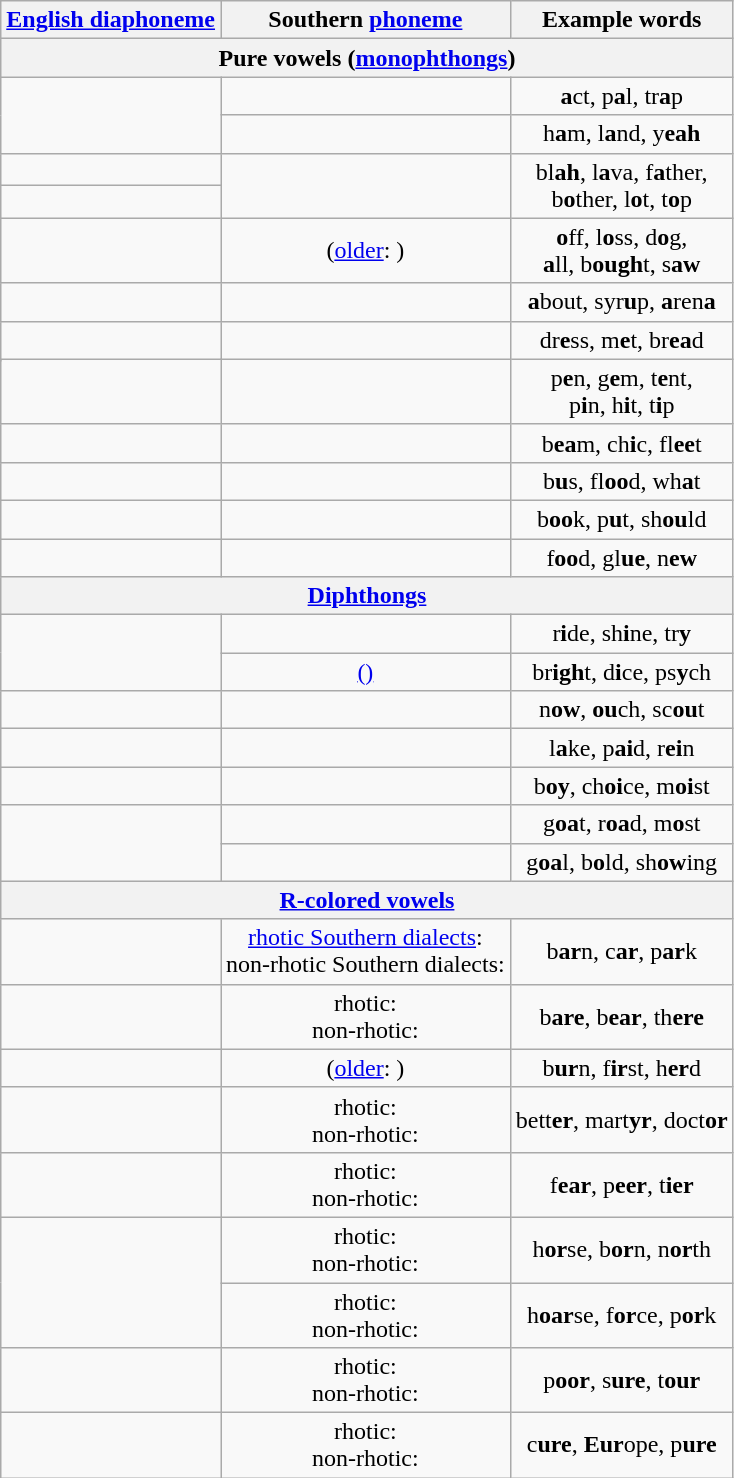<table class="wikitable" style="text-align:center">
<tr>
<th><a href='#'>English diaphoneme</a></th>
<th>Southern <a href='#'>phoneme</a></th>
<th>Example words</th>
</tr>
<tr>
<th colspan="3"><strong>Pure vowels (<a href='#'>monophthongs</a>)</strong></th>
</tr>
<tr>
<td rowspan="2"></td>
<td></td>
<td><strong>a</strong>ct, p<strong>a</strong>l, tr<strong>a</strong>p</td>
</tr>
<tr>
<td><a href='#'></a></td>
<td>h<strong>a</strong>m, l<strong>a</strong>nd, y<strong>eah</strong></td>
</tr>
<tr>
<td></td>
<td rowspan="2"></td>
<td rowspan="2">bl<strong>ah</strong>, l<strong>a</strong>va, f<strong>a</strong>ther, <br>b<strong>o</strong>ther, l<strong>o</strong>t, t<strong>o</strong>p</td>
</tr>
<tr>
<td></td>
</tr>
<tr>
<td></td>
<td> (<a href='#'>older</a>: )</td>
<td><strong>o</strong>ff, l<strong>o</strong>ss, d<strong>o</strong>g,<br><strong>a</strong>ll, b<strong>ough</strong>t, s<strong>aw</strong></td>
</tr>
<tr>
<td></td>
<td></td>
<td><strong>a</strong>bout, syr<strong>u</strong>p, <strong>a</strong>ren<strong>a</strong></td>
</tr>
<tr>
<td rowspan="2"></td>
<td></td>
<td>dr<strong>e</strong>ss, m<strong>e</strong>t, br<strong>ea</strong>d</td>
</tr>
<tr>
<td rowspan="2"></td>
<td rowspan="2">p<strong>e</strong>n, g<strong>e</strong>m, t<strong>e</strong>nt,<br>p<strong>i</strong>n, h<strong>i</strong>t, t<strong>i</strong>p</td>
</tr>
<tr>
<td></td>
</tr>
<tr>
<td></td>
<td></td>
<td>b<strong>ea</strong>m, ch<strong>i</strong>c, fl<strong>ee</strong>t</td>
</tr>
<tr>
<td></td>
<td></td>
<td>b<strong>u</strong>s, fl<strong>oo</strong>d, wh<strong>a</strong>t</td>
</tr>
<tr>
<td></td>
<td></td>
<td>b<strong>oo</strong>k, p<strong>u</strong>t, sh<strong>ou</strong>ld</td>
</tr>
<tr>
<td></td>
<td></td>
<td>f<strong>oo</strong>d, gl<strong>ue</strong>, n<strong>ew</strong></td>
</tr>
<tr>
<th colspan="3"><a href='#'>Diphthongs</a></th>
</tr>
<tr>
<td rowspan="2"></td>
<td></td>
<td>r<strong>i</strong>de, sh<strong>i</strong>ne, tr<strong>y</strong></td>
</tr>
<tr>
<td><a href='#'>()</a></td>
<td>br<strong>igh</strong>t, d<strong>i</strong>ce, ps<strong>y</strong>ch</td>
</tr>
<tr>
<td></td>
<td></td>
<td>n<strong>ow</strong>, <strong>ou</strong>ch, sc<strong>ou</strong>t</td>
</tr>
<tr>
<td></td>
<td></td>
<td>l<strong>a</strong>ke, p<strong>ai</strong>d, r<strong>ei</strong>n</td>
</tr>
<tr>
<td></td>
<td></td>
<td>b<strong>oy</strong>, ch<strong>oi</strong>ce, m<strong>oi</strong>st</td>
</tr>
<tr>
<td rowspan="2"></td>
<td></td>
<td>g<strong>oa</strong>t, r<strong>oa</strong>d, m<strong>o</strong>st</td>
</tr>
<tr>
<td></td>
<td>g<strong>oa</strong>l, b<strong>o</strong>ld, sh<strong>ow</strong>ing</td>
</tr>
<tr>
<th colspan="3"><a href='#'>R-colored vowels</a></th>
</tr>
<tr>
<td></td>
<td><a href='#'>rhotic Southern dialects</a>:  <br>non-rhotic Southern dialects: </td>
<td>b<strong>ar</strong>n, c<strong>ar</strong>, p<strong>ar</strong>k</td>
</tr>
<tr>
<td></td>
<td>rhotic:  <br>non-rhotic: </td>
<td>b<strong>are</strong>, b<strong>ear</strong>, th<strong>ere</strong></td>
</tr>
<tr>
<td></td>
<td> (<a href='#'>older</a>: )</td>
<td>b<strong>ur</strong>n, f<strong>ir</strong>st, h<strong>er</strong>d</td>
</tr>
<tr>
<td></td>
<td>rhotic: <br>non-rhotic: </td>
<td>bett<strong>er</strong>, mart<strong>yr</strong>, doct<strong>or</strong></td>
</tr>
<tr>
<td></td>
<td>rhotic:  <br>non-rhotic: </td>
<td>f<strong>ear</strong>, p<strong>eer</strong>, t<strong>ier</strong></td>
</tr>
<tr>
<td rowspan="2"></td>
<td>rhotic:  <br>non-rhotic: </td>
<td>h<strong>or</strong>se, b<strong>or</strong>n, n<strong>or</strong>th</td>
</tr>
<tr>
<td>rhotic:  <br>non-rhotic: </td>
<td>h<strong>oar</strong>se, f<strong>or</strong>ce, p<strong>or</strong>k</td>
</tr>
<tr>
<td></td>
<td>rhotic:  <br>non-rhotic: </td>
<td>p<strong>oor</strong>, s<strong>ure</strong>, t<strong>our</strong></td>
</tr>
<tr>
<td></td>
<td>rhotic:  <br>non-rhotic: </td>
<td>c<strong>ure</strong>, <strong>Eur</strong>ope, p<strong>ure</strong></td>
</tr>
</table>
